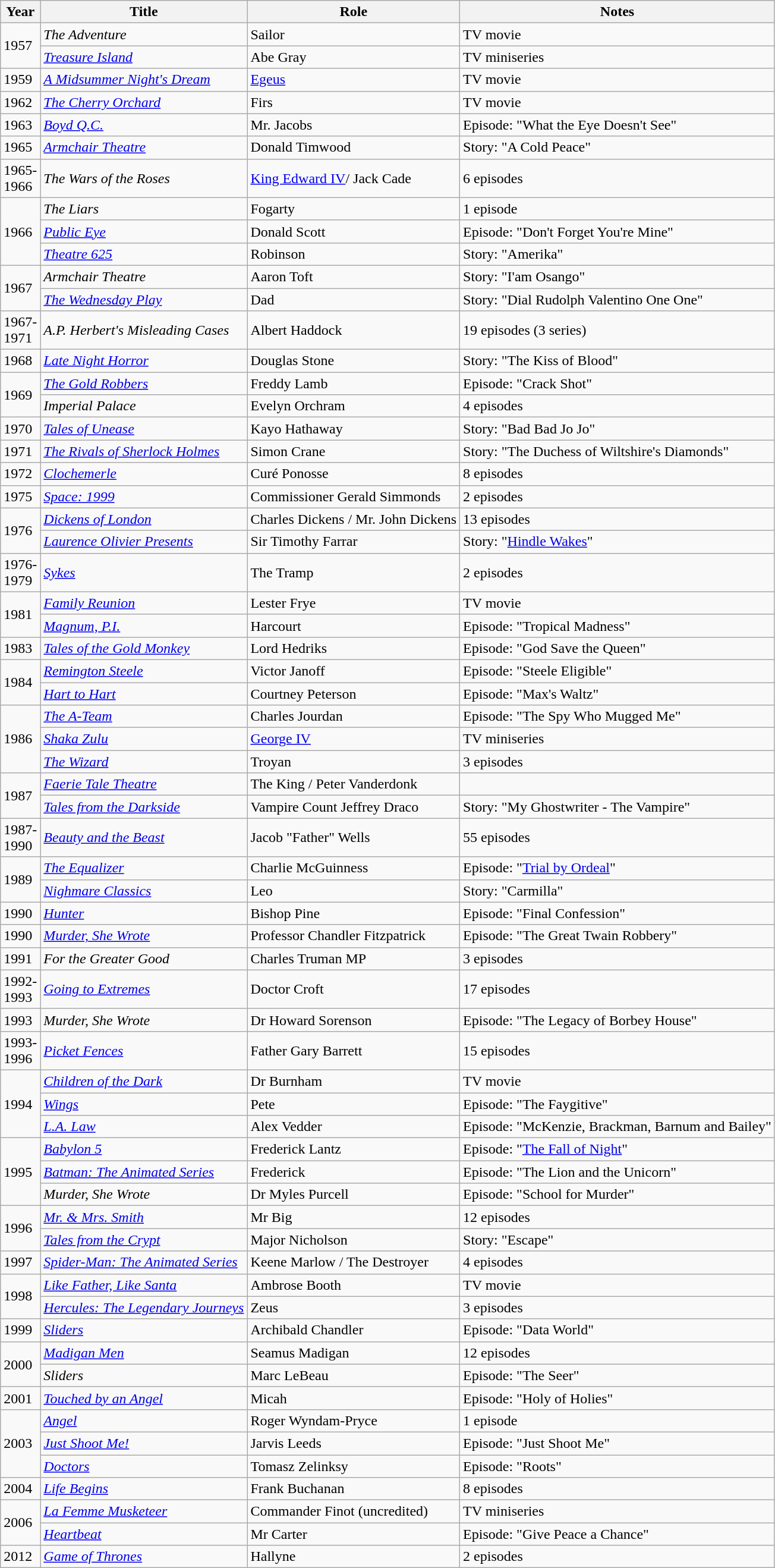<table class="wikitable sortable">
<tr>
<th>Year</th>
<th>Title</th>
<th>Role</th>
<th>Notes</th>
</tr>
<tr>
<td rowspan="2">1957</td>
<td><em>The Adventure</em></td>
<td>Sailor</td>
<td>TV movie</td>
</tr>
<tr>
<td><em><a href='#'>Treasure Island</a></em></td>
<td>Abe Gray</td>
<td>TV miniseries</td>
</tr>
<tr>
<td>1959</td>
<td><em><a href='#'>A Midsummer Night's Dream</a></em></td>
<td><a href='#'>Egeus</a></td>
<td>TV movie</td>
</tr>
<tr>
<td>1962</td>
<td><em><a href='#'>The Cherry Orchard</a></em></td>
<td>Firs</td>
<td>TV movie</td>
</tr>
<tr>
<td>1963</td>
<td><em><a href='#'>Boyd Q.C.</a></em></td>
<td>Mr. Jacobs</td>
<td>Episode: "What the Eye Doesn't See"</td>
</tr>
<tr>
<td>1965</td>
<td><em><a href='#'>Armchair Theatre</a></em></td>
<td>Donald Timwood</td>
<td>Story: "A Cold Peace"</td>
</tr>
<tr>
<td>1965-<br>1966</td>
<td><em>The Wars of the Roses</em></td>
<td><a href='#'>King Edward IV</a>/ Jack Cade</td>
<td>6 episodes</td>
</tr>
<tr>
<td rowspan="3">1966</td>
<td><em>The Liars</em></td>
<td>Fogarty</td>
<td>1 episode</td>
</tr>
<tr>
<td><em><a href='#'>Public Eye</a></em></td>
<td>Donald Scott</td>
<td>Episode: "Don't Forget You're Mine"</td>
</tr>
<tr>
<td><em><a href='#'>Theatre 625</a></em></td>
<td>Robinson</td>
<td>Story: "Amerika"</td>
</tr>
<tr>
<td rowspan="2">1967</td>
<td><em>Armchair Theatre</em></td>
<td>Aaron Toft</td>
<td>Story: "I'am Osango"</td>
</tr>
<tr>
<td><em><a href='#'>The Wednesday Play</a></em></td>
<td>Dad</td>
<td>Story: "Dial Rudolph Valentino One One"</td>
</tr>
<tr>
<td>1967-<br>1971</td>
<td><em>A.P. Herbert's Misleading Cases</em></td>
<td>Albert Haddock</td>
<td>19 episodes (3 series)</td>
</tr>
<tr>
<td>1968</td>
<td><em><a href='#'>Late Night Horror</a></em></td>
<td>Douglas Stone</td>
<td>Story: "The Kiss of Blood"</td>
</tr>
<tr>
<td rowspan="2">1969</td>
<td><em><a href='#'>The Gold Robbers</a></em></td>
<td>Freddy Lamb</td>
<td>Episode: "Crack Shot"</td>
</tr>
<tr>
<td><em>Imperial Palace</em></td>
<td>Evelyn Orchram</td>
<td>4 episodes</td>
</tr>
<tr>
<td>1970</td>
<td><em><a href='#'>Tales of Unease</a></em></td>
<td>Kayo Hathaway</td>
<td>Story: "Bad Bad Jo Jo"</td>
</tr>
<tr>
<td>1971</td>
<td><em><a href='#'>The Rivals of Sherlock Holmes</a></em></td>
<td>Simon Crane</td>
<td>Story: "The Duchess of Wiltshire's Diamonds"</td>
</tr>
<tr>
<td>1972</td>
<td><em><a href='#'>Clochemerle</a></em></td>
<td>Curé Ponosse</td>
<td>8 episodes</td>
</tr>
<tr>
<td>1975</td>
<td><em><a href='#'>Space: 1999</a></em></td>
<td>Commissioner Gerald Simmonds</td>
<td>2 episodes</td>
</tr>
<tr>
<td rowspan="2">1976</td>
<td><em><a href='#'>Dickens of London</a></em></td>
<td>Charles Dickens / Mr. John Dickens</td>
<td>13 episodes</td>
</tr>
<tr>
<td><em><a href='#'>Laurence Olivier Presents</a></em></td>
<td>Sir Timothy Farrar</td>
<td>Story: "<a href='#'>Hindle Wakes</a>"</td>
</tr>
<tr>
<td>1976-<br>1979</td>
<td><em><a href='#'>Sykes</a></em></td>
<td>The Tramp</td>
<td>2 episodes</td>
</tr>
<tr>
<td rowspan="2">1981</td>
<td><em><a href='#'>Family Reunion</a></em></td>
<td>Lester Frye</td>
<td>TV movie</td>
</tr>
<tr>
<td><em><a href='#'>Magnum, P.I.</a></em></td>
<td>Harcourt</td>
<td>Episode: "Tropical Madness"</td>
</tr>
<tr>
<td>1983</td>
<td><a href='#'><em>Tales of the Gold Monkey</em></a></td>
<td>Lord Hedriks</td>
<td>Episode: "God Save the Queen"</td>
</tr>
<tr>
<td rowspan="2">1984</td>
<td><em><a href='#'>Remington Steele</a></em></td>
<td>Victor Janoff</td>
<td>Episode: "Steele Eligible"</td>
</tr>
<tr>
<td><em><a href='#'>Hart to Hart</a></em></td>
<td>Courtney Peterson</td>
<td>Episode: "Max's Waltz"</td>
</tr>
<tr>
<td rowspan="3">1986</td>
<td><em><a href='#'>The A-Team</a></em></td>
<td>Charles Jourdan</td>
<td>Episode: "The Spy Who Mugged Me"</td>
</tr>
<tr>
<td><em><a href='#'>Shaka Zulu</a></em></td>
<td><a href='#'>George IV</a></td>
<td>TV miniseries</td>
</tr>
<tr>
<td><em><a href='#'>The Wizard</a></em></td>
<td>Troyan</td>
<td>3 episodes</td>
</tr>
<tr>
<td rowspan="2">1987</td>
<td><em><a href='#'>Faerie Tale Theatre</a></em></td>
<td>The King / Peter Vanderdonk</td>
<td></td>
</tr>
<tr>
<td><em><a href='#'>Tales from the Darkside</a></em></td>
<td>Vampire Count Jeffrey Draco</td>
<td>Story: "My Ghostwriter - The Vampire"</td>
</tr>
<tr>
<td>1987-<br>1990</td>
<td><em><a href='#'>Beauty and the Beast</a></em></td>
<td>Jacob "Father" Wells</td>
<td>55 episodes</td>
</tr>
<tr>
<td rowspan="2">1989</td>
<td><em><a href='#'>The Equalizer</a></em></td>
<td>Charlie McGuinness</td>
<td>Episode: "<a href='#'>Trial by Ordeal</a>"</td>
</tr>
<tr>
<td><em><a href='#'>Nighmare Classics</a></em></td>
<td>Leo</td>
<td>Story: "Carmilla"</td>
</tr>
<tr>
<td>1990</td>
<td><em><a href='#'>Hunter</a></em></td>
<td>Bishop Pine</td>
<td>Episode: "Final Confession"</td>
</tr>
<tr>
<td>1990</td>
<td><em><a href='#'>Murder, She Wrote</a></em></td>
<td>Professor Chandler Fitzpatrick</td>
<td>Episode: "The Great Twain Robbery"</td>
</tr>
<tr>
<td>1991</td>
<td><em>For the Greater Good</em></td>
<td>Charles Truman MP</td>
<td>3 episodes</td>
</tr>
<tr>
<td>1992-<br>1993</td>
<td><em><a href='#'>Going to Extremes</a></em></td>
<td>Doctor Croft</td>
<td>17 episodes</td>
</tr>
<tr>
<td>1993</td>
<td><em>Murder, She Wrote</em></td>
<td>Dr Howard Sorenson</td>
<td>Episode: "The Legacy of Borbey House"</td>
</tr>
<tr>
<td>1993-<br>1996</td>
<td><em><a href='#'>Picket Fences</a></em></td>
<td>Father Gary Barrett</td>
<td>15 episodes</td>
</tr>
<tr>
<td rowspan="3">1994</td>
<td><em><a href='#'>Children of the Dark</a></em></td>
<td>Dr Burnham</td>
<td>TV movie</td>
</tr>
<tr>
<td><em><a href='#'>Wings</a></em></td>
<td>Pete</td>
<td>Episode: "The Faygitive"</td>
</tr>
<tr>
<td><em><a href='#'>L.A. Law</a></em></td>
<td>Alex Vedder</td>
<td>Episode: "McKenzie, Brackman, Barnum and Bailey"</td>
</tr>
<tr>
<td rowspan="3">1995</td>
<td><em><a href='#'>Babylon 5</a></em></td>
<td>Frederick Lantz</td>
<td>Episode: "<a href='#'>The Fall of Night</a>"</td>
</tr>
<tr>
<td><em><a href='#'>Batman: The Animated Series</a></em></td>
<td>Frederick</td>
<td>Episode: "The Lion and the Unicorn"</td>
</tr>
<tr>
<td><em>Murder, She Wrote</em></td>
<td>Dr Myles Purcell</td>
<td>Episode: "School for Murder"</td>
</tr>
<tr>
<td rowspan="2">1996</td>
<td><em><a href='#'>Mr. & Mrs. Smith</a></em></td>
<td>Mr Big</td>
<td>12 episodes</td>
</tr>
<tr>
<td><em><a href='#'>Tales from the Crypt</a></em></td>
<td>Major Nicholson</td>
<td>Story: "Escape"</td>
</tr>
<tr>
<td>1997</td>
<td><em><a href='#'>Spider-Man: The Animated Series</a></em></td>
<td>Keene Marlow / The Destroyer</td>
<td>4 episodes</td>
</tr>
<tr>
<td rowspan="2">1998</td>
<td><em><a href='#'>Like Father, Like Santa</a></em></td>
<td>Ambrose Booth</td>
<td>TV movie</td>
</tr>
<tr>
<td><a href='#'><em>Hercules: The Legendary Journeys</em></a></td>
<td>Zeus</td>
<td>3 episodes</td>
</tr>
<tr>
<td>1999</td>
<td><em><a href='#'>Sliders</a></em></td>
<td>Archibald Chandler</td>
<td>Episode: "Data World"</td>
</tr>
<tr>
<td rowspan="2">2000</td>
<td><em><a href='#'>Madigan Men</a></em></td>
<td>Seamus Madigan</td>
<td>12 episodes</td>
</tr>
<tr>
<td><em>Sliders</em></td>
<td>Marc LeBeau</td>
<td>Episode: "The Seer"</td>
</tr>
<tr>
<td>2001</td>
<td><em><a href='#'>Touched by an Angel</a></em></td>
<td>Micah</td>
<td>Episode: "Holy of Holies"</td>
</tr>
<tr>
<td rowspan="3">2003</td>
<td><em><a href='#'>Angel</a></em></td>
<td>Roger Wyndam-Pryce</td>
<td>1 episode</td>
</tr>
<tr>
<td><em><a href='#'>Just Shoot Me!</a></em></td>
<td>Jarvis Leeds</td>
<td>Episode: "Just Shoot Me"</td>
</tr>
<tr>
<td><em><a href='#'>Doctors</a></em></td>
<td>Tomasz Zelinksy</td>
<td>Episode: "Roots"</td>
</tr>
<tr>
<td>2004</td>
<td><em><a href='#'>Life Begins</a></em></td>
<td>Frank Buchanan</td>
<td>8 episodes</td>
</tr>
<tr>
<td rowspan="2">2006</td>
<td><em><a href='#'>La Femme Musketeer</a></em></td>
<td>Commander Finot (uncredited)</td>
<td>TV miniseries</td>
</tr>
<tr>
<td><em><a href='#'>Heartbeat</a></em></td>
<td>Mr Carter</td>
<td>Episode: "Give Peace a Chance"</td>
</tr>
<tr>
<td>2012</td>
<td><em><a href='#'>Game of Thrones</a></em></td>
<td>Hallyne</td>
<td>2 episodes</td>
</tr>
</table>
